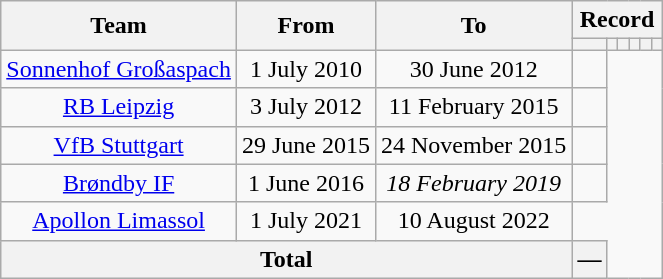<table class="wikitable" style="text-align: center">
<tr>
<th rowspan="2">Team</th>
<th rowspan="2">From</th>
<th rowspan="2">To</th>
<th colspan="6">Record</th>
</tr>
<tr>
<th></th>
<th></th>
<th></th>
<th></th>
<th></th>
<th></th>
</tr>
<tr>
<td><a href='#'>Sonnenhof Großaspach</a></td>
<td>1 July 2010</td>
<td>30 June 2012<br></td>
<td></td>
</tr>
<tr>
<td><a href='#'>RB Leipzig</a></td>
<td>3 July 2012</td>
<td>11 February 2015<br> </td>
<td></td>
</tr>
<tr>
<td><a href='#'>VfB Stuttgart</a></td>
<td>29 June 2015</td>
<td>24 November 2015<br></td>
<td></td>
</tr>
<tr>
<td><a href='#'>Brøndby IF</a></td>
<td>1 June 2016</td>
<td><em>18 February 2019</em><br></td>
<td></td>
</tr>
<tr>
<td><a href='#'>Apollon Limassol</a></td>
<td>1 July 2021</td>
<td>10 August 2022<br></td>
</tr>
<tr>
<th colspan="3">Total<br></th>
<th>—</th>
</tr>
</table>
